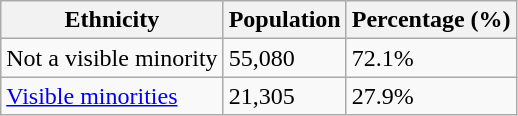<table class="wikitable">
<tr>
<th>Ethnicity</th>
<th>Population</th>
<th>Percentage (%)</th>
</tr>
<tr>
<td>Not a visible minority</td>
<td>55,080</td>
<td>72.1%</td>
</tr>
<tr>
<td><a href='#'>Visible minorities</a></td>
<td>21,305</td>
<td>27.9%</td>
</tr>
</table>
